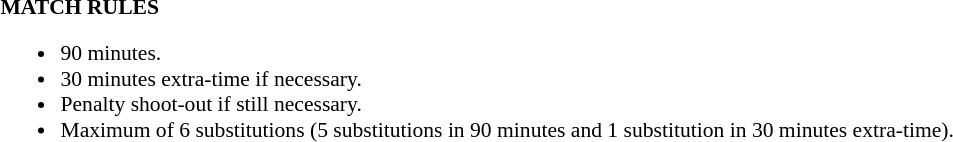<table width=100% style="font-size: 90%">
<tr>
<td width=50% valign=top><br><strong>MATCH RULES</strong><ul><li>90 minutes.</li><li>30 minutes extra-time if necessary.</li><li>Penalty shoot-out if still necessary.</li><li>Maximum of 6 substitutions (5 substitutions in 90 minutes and 1 substitution in 30 minutes extra-time).</li></ul></td>
</tr>
</table>
